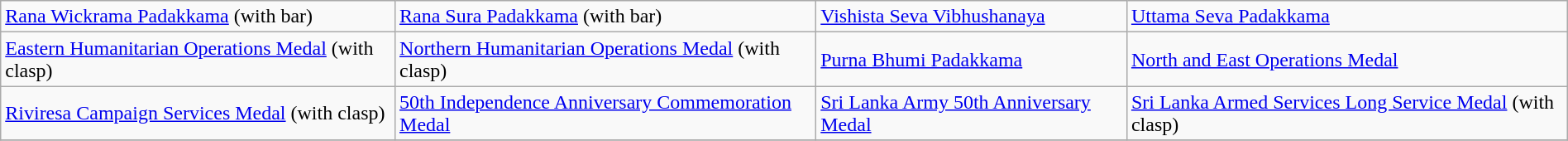<table class="wikitable" style="margin:1em auto;">
<tr>
<td><a href='#'>Rana Wickrama Padakkama</a> (with bar)</td>
<td><a href='#'>Rana Sura Padakkama</a> (with bar)</td>
<td><a href='#'>Vishista Seva Vibhushanaya</a></td>
<td><a href='#'>Uttama Seva Padakkama</a></td>
</tr>
<tr>
<td><a href='#'>Eastern Humanitarian Operations Medal</a> (with clasp)</td>
<td><a href='#'>Northern Humanitarian Operations Medal</a> (with clasp)</td>
<td><a href='#'>Purna Bhumi Padakkama</a></td>
<td><a href='#'>North and East Operations Medal</a></td>
</tr>
<tr>
<td><a href='#'>Riviresa Campaign Services Medal</a> (with clasp)</td>
<td><a href='#'>50th Independence Anniversary Commemoration Medal</a></td>
<td><a href='#'>Sri Lanka Army 50th Anniversary Medal</a></td>
<td><a href='#'>Sri Lanka Armed Services Long Service Medal</a> (with clasp)</td>
</tr>
<tr>
</tr>
</table>
